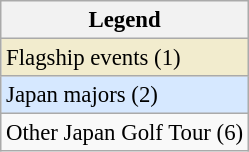<table class="wikitable" style="font-size:95%;">
<tr>
<th>Legend</th>
</tr>
<tr style="background:#f2ecce;">
<td>Flagship events (1)</td>
</tr>
<tr style="background:#D6E8FF;">
<td>Japan majors (2)</td>
</tr>
<tr>
<td>Other Japan Golf Tour (6)</td>
</tr>
</table>
